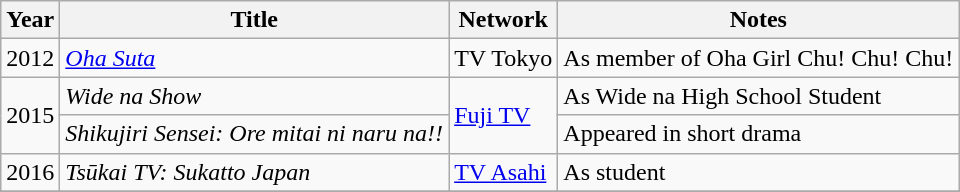<table class="wikitable">
<tr>
<th>Year</th>
<th>Title</th>
<th>Network</th>
<th>Notes</th>
</tr>
<tr>
<td>2012</td>
<td><em><a href='#'>Oha Suta</a></em></td>
<td>TV Tokyo</td>
<td>As member of Oha Girl Chu! Chu! Chu!</td>
</tr>
<tr>
<td rowspan="2">2015</td>
<td><em>Wide na Show</em></td>
<td rowspan="2"><a href='#'>Fuji TV</a></td>
<td>As Wide na High School Student</td>
</tr>
<tr>
<td><em>Shikujiri Sensei: Ore mitai ni naru na!!</em></td>
<td>Appeared in short drama</td>
</tr>
<tr>
<td>2016</td>
<td><em>Tsūkai TV: Sukatto Japan</em></td>
<td><a href='#'>TV Asahi</a></td>
<td>As student</td>
</tr>
<tr>
</tr>
</table>
